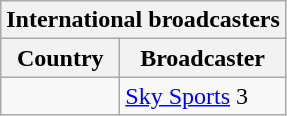<table class="wikitable collapsible" font-size:95%;">
<tr>
<th colspan=2>International broadcasters</th>
</tr>
<tr>
<th align=center>Country</th>
<th align=center>Broadcaster</th>
</tr>
<tr>
<td></td>
<td><a href='#'>Sky Sports</a> 3</td>
</tr>
</table>
